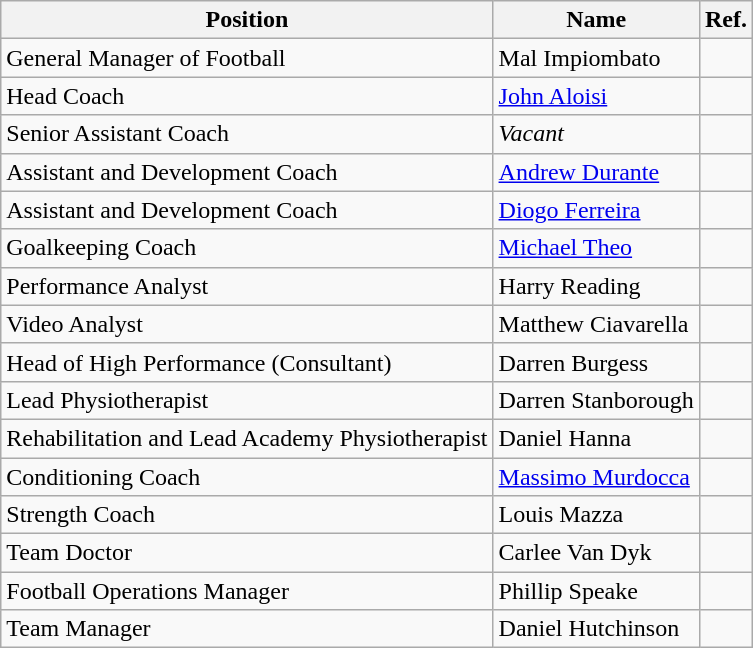<table class="wikitable">
<tr>
<th>Position</th>
<th>Name</th>
<th>Ref.</th>
</tr>
<tr>
<td>General Manager of Football</td>
<td> Mal Impiombato</td>
<td></td>
</tr>
<tr>
<td>Head Coach</td>
<td> <a href='#'>John Aloisi</a></td>
<td></td>
</tr>
<tr>
<td>Senior Assistant Coach</td>
<td><em>Vacant</em></td>
<td></td>
</tr>
<tr>
<td>Assistant and Development Coach</td>
<td> <a href='#'>Andrew Durante</a></td>
<td></td>
</tr>
<tr>
<td>Assistant and Development Coach</td>
<td> <a href='#'>Diogo Ferreira</a></td>
<td></td>
</tr>
<tr>
<td>Goalkeeping Coach</td>
<td> <a href='#'>Michael Theo</a></td>
<td></td>
</tr>
<tr>
<td>Performance Analyst</td>
<td> Harry Reading</td>
<td></td>
</tr>
<tr>
<td>Video Analyst</td>
<td> Matthew Ciavarella</td>
<td></td>
</tr>
<tr>
<td>Head of High Performance (Consultant)</td>
<td> Darren Burgess</td>
<td></td>
</tr>
<tr>
<td>Lead Physiotherapist</td>
<td> Darren Stanborough</td>
<td></td>
</tr>
<tr>
<td>Rehabilitation and Lead Academy Physiotherapist</td>
<td> Daniel Hanna</td>
<td></td>
</tr>
<tr>
<td>Conditioning Coach</td>
<td> <a href='#'>Massimo Murdocca</a></td>
<td></td>
</tr>
<tr>
<td>Strength Coach</td>
<td> Louis Mazza</td>
<td></td>
</tr>
<tr>
<td>Team Doctor</td>
<td> Carlee Van Dyk</td>
<td></td>
</tr>
<tr>
<td>Football Operations Manager</td>
<td> Phillip Speake</td>
<td></td>
</tr>
<tr>
<td>Team Manager</td>
<td> Daniel Hutchinson</td>
<td></td>
</tr>
</table>
